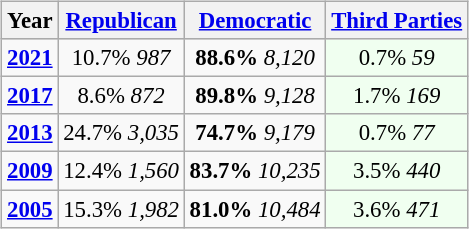<table class="wikitable" style="float:right; font-size:95%;">
<tr bgcolor=lightgrey>
<th>Year</th>
<th><a href='#'>Republican</a></th>
<th><a href='#'>Democratic</a></th>
<th><a href='#'>Third Parties</a></th>
</tr>
<tr>
<td style="text-align:center;" ><strong><a href='#'>2021</a></strong></td>
<td style="text-align:center;" >10.7% <em>987</em></td>
<td style="text-align:center;" ><strong>88.6%</strong> <em>8,120</em></td>
<td style="text-align:center; background:honeyDew;">0.7% <em>59</em></td>
</tr>
<tr>
<td style="text-align:center;" ><strong><a href='#'>2017</a></strong></td>
<td style="text-align:center;" >8.6% <em>872</em></td>
<td style="text-align:center;" ><strong>89.8%</strong> <em>9,128</em></td>
<td style="text-align:center; background:honeyDew;">1.7% <em>169</em></td>
</tr>
<tr>
<td style="text-align:center;" ><strong><a href='#'>2013</a></strong></td>
<td style="text-align:center;" >24.7% <em>3,035</em></td>
<td style="text-align:center;" ><strong>74.7%</strong> <em>9,179</em></td>
<td style="text-align:center; background:honeyDew;">0.7% <em>77</em></td>
</tr>
<tr>
<td style="text-align:center;" ><strong><a href='#'>2009</a></strong></td>
<td style="text-align:center;" >12.4% <em>1,560</em></td>
<td style="text-align:center;" ><strong>83.7%</strong> <em>10,235</em></td>
<td style="text-align:center; background:honeyDew;">3.5% <em>440</em></td>
</tr>
<tr>
<td style="text-align:center;" ><strong><a href='#'>2005</a></strong></td>
<td style="text-align:center;" >15.3% <em>1,982</em></td>
<td style="text-align:center;" ><strong>81.0%</strong> <em>10,484</em></td>
<td style="text-align:center; background:honeyDew;">3.6% <em>471</em></td>
</tr>
</table>
